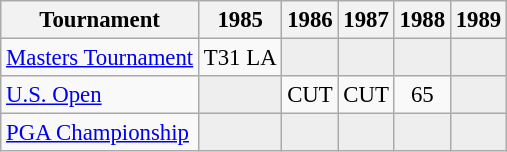<table class="wikitable" style="font-size:95%;text-align:center;">
<tr>
<th>Tournament</th>
<th>1985</th>
<th>1986</th>
<th>1987</th>
<th>1988</th>
<th>1989</th>
</tr>
<tr>
<td align=left><a href='#'>Masters Tournament</a></td>
<td>T31 <span>LA</span></td>
<td style="background:#eeeeee;"></td>
<td style="background:#eeeeee;"></td>
<td style="background:#eeeeee;"></td>
<td style="background:#eeeeee;"></td>
</tr>
<tr>
<td align=left><a href='#'>U.S. Open</a></td>
<td style="background:#eeeeee;"></td>
<td>CUT</td>
<td>CUT</td>
<td>65</td>
<td style="background:#eeeeee;"></td>
</tr>
<tr>
<td align=left><a href='#'>PGA Championship</a></td>
<td style="background:#eeeeee;"></td>
<td style="background:#eeeeee;"></td>
<td style="background:#eeeeee;"></td>
<td style="background:#eeeeee;"></td>
<td style="background:#eeeeee;"></td>
</tr>
</table>
